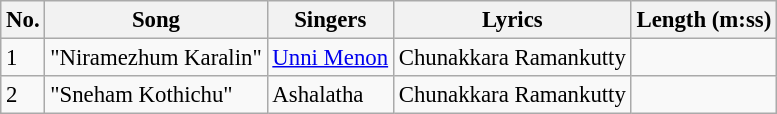<table class="wikitable" style="font-size:95%;">
<tr>
<th>No.</th>
<th>Song</th>
<th>Singers</th>
<th>Lyrics</th>
<th>Length (m:ss)</th>
</tr>
<tr>
<td>1</td>
<td>"Niramezhum Karalin"</td>
<td><a href='#'>Unni Menon</a></td>
<td>Chunakkara Ramankutty</td>
<td></td>
</tr>
<tr>
<td>2</td>
<td>"Sneham Kothichu"</td>
<td>Ashalatha</td>
<td>Chunakkara Ramankutty</td>
<td></td>
</tr>
</table>
